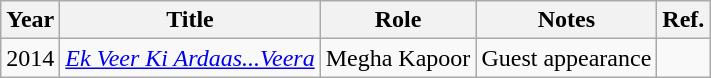<table class="wikitable sortable" style="text-align:left;">
<tr>
<th>Year</th>
<th>Title</th>
<th>Role</th>
<th class="unsortable">Notes</th>
<th class="unsortable">Ref.</th>
</tr>
<tr>
<td>2014</td>
<td><em><a href='#'>Ek Veer Ki Ardaas...Veera</a></em></td>
<td>Megha Kapoor</td>
<td>Guest appearance</td>
<td></td>
</tr>
</table>
